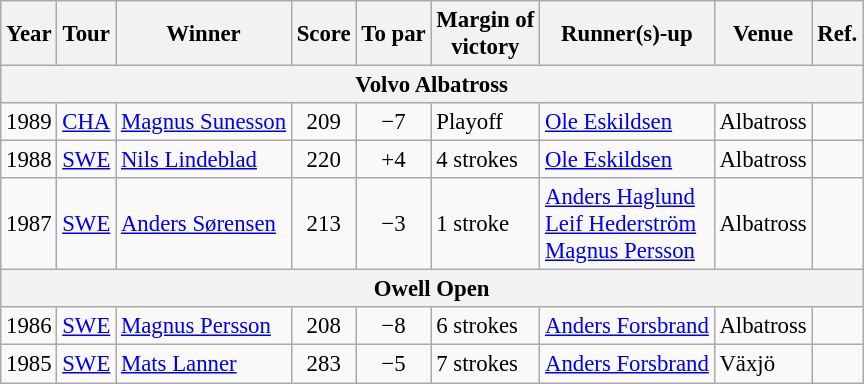<table class=wikitable style="font-size:95%">
<tr>
<th>Year</th>
<th>Tour</th>
<th>Winner</th>
<th>Score</th>
<th>To par</th>
<th>Margin of<br>victory</th>
<th>Runner(s)-up</th>
<th>Venue</th>
<th>Ref.</th>
</tr>
<tr>
<th colspan=9>Volvo Albatross</th>
</tr>
<tr>
<td>1989</td>
<td><a href='#'>CHA</a></td>
<td> <a href='#'>Magnus Sunesson</a></td>
<td align=center>209</td>
<td align=center>−7</td>
<td>Playoff</td>
<td> <a href='#'>Ole Eskildsen</a></td>
<td>Albatross</td>
<td></td>
</tr>
<tr>
<td>1988</td>
<td><a href='#'>SWE</a></td>
<td> <a href='#'>Nils Lindeblad</a></td>
<td align=center>220</td>
<td align=center>+4</td>
<td>4 strokes</td>
<td> <a href='#'>Ole Eskildsen</a></td>
<td>Albatross</td>
<td></td>
</tr>
<tr>
<td>1987</td>
<td><a href='#'>SWE</a></td>
<td> <a href='#'>Anders Sørensen</a></td>
<td align=center>213</td>
<td align=center>−3</td>
<td>1 stroke</td>
<td> <a href='#'>Anders Haglund</a><br> <a href='#'>Leif Hederström</a><br> <a href='#'>Magnus Persson</a></td>
<td>Albatross</td>
<td></td>
</tr>
<tr>
<th colspan=9>Owell Open</th>
</tr>
<tr>
<td>1986</td>
<td><a href='#'>SWE</a></td>
<td> <a href='#'>Magnus Persson</a></td>
<td align=center>208</td>
<td align=center>−8</td>
<td>6 strokes</td>
<td> <a href='#'>Anders Forsbrand</a></td>
<td>Albatross</td>
<td></td>
</tr>
<tr>
<td>1985</td>
<td><a href='#'>SWE</a></td>
<td> <a href='#'>Mats Lanner</a></td>
<td align=center>283</td>
<td align=center>−5</td>
<td>7 strokes</td>
<td> <a href='#'>Anders Forsbrand</a></td>
<td>Växjö</td>
<td></td>
</tr>
</table>
